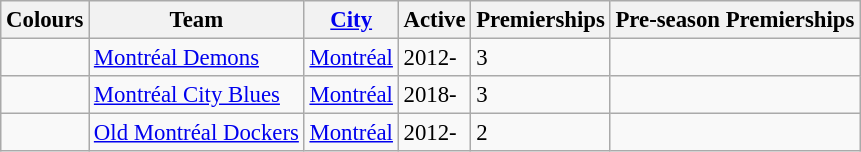<table class="wikitable sortable" style="margin: 1em 1em 1em 0; border: 1px #aaa solid; border-collapse: collapse; font-size: 95%;">
<tr>
<th>Colours</th>
<th>Team</th>
<th><a href='#'>City</a></th>
<th>Active</th>
<th>Premierships</th>
<th>Pre-season Premierships</th>
</tr>
<tr>
<td></td>
<td><a href='#'>Montréal Demons</a></td>
<td><a href='#'>Montréal</a></td>
<td>2012-</td>
<td>3</td>
<td></td>
</tr>
<tr>
<td></td>
<td><a href='#'>Montréal City Blues</a></td>
<td><a href='#'>Montréal</a></td>
<td>2018-</td>
<td>3</td>
<td></td>
</tr>
<tr>
<td></td>
<td><a href='#'>Old Montréal Dockers</a></td>
<td><a href='#'>Montréal</a></td>
<td>2012-</td>
<td>2</td>
<td></td>
</tr>
</table>
